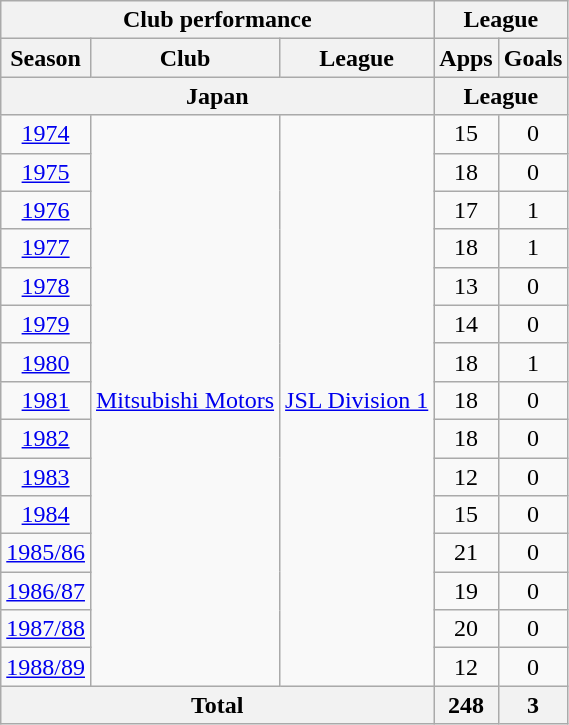<table class="wikitable" style="text-align:center;">
<tr>
<th colspan=3>Club performance</th>
<th colspan=2>League</th>
</tr>
<tr>
<th>Season</th>
<th>Club</th>
<th>League</th>
<th>Apps</th>
<th>Goals</th>
</tr>
<tr>
<th colspan=3>Japan</th>
<th colspan=2>League</th>
</tr>
<tr>
<td><a href='#'>1974</a></td>
<td rowspan="15"><a href='#'>Mitsubishi Motors</a></td>
<td rowspan="15"><a href='#'>JSL Division 1</a></td>
<td>15</td>
<td>0</td>
</tr>
<tr>
<td><a href='#'>1975</a></td>
<td>18</td>
<td>0</td>
</tr>
<tr>
<td><a href='#'>1976</a></td>
<td>17</td>
<td>1</td>
</tr>
<tr>
<td><a href='#'>1977</a></td>
<td>18</td>
<td>1</td>
</tr>
<tr>
<td><a href='#'>1978</a></td>
<td>13</td>
<td>0</td>
</tr>
<tr>
<td><a href='#'>1979</a></td>
<td>14</td>
<td>0</td>
</tr>
<tr>
<td><a href='#'>1980</a></td>
<td>18</td>
<td>1</td>
</tr>
<tr>
<td><a href='#'>1981</a></td>
<td>18</td>
<td>0</td>
</tr>
<tr>
<td><a href='#'>1982</a></td>
<td>18</td>
<td>0</td>
</tr>
<tr>
<td><a href='#'>1983</a></td>
<td>12</td>
<td>0</td>
</tr>
<tr>
<td><a href='#'>1984</a></td>
<td>15</td>
<td>0</td>
</tr>
<tr>
<td><a href='#'>1985/86</a></td>
<td>21</td>
<td>0</td>
</tr>
<tr>
<td><a href='#'>1986/87</a></td>
<td>19</td>
<td>0</td>
</tr>
<tr>
<td><a href='#'>1987/88</a></td>
<td>20</td>
<td>0</td>
</tr>
<tr>
<td><a href='#'>1988/89</a></td>
<td>12</td>
<td>0</td>
</tr>
<tr>
<th colspan=3>Total</th>
<th>248</th>
<th>3</th>
</tr>
</table>
